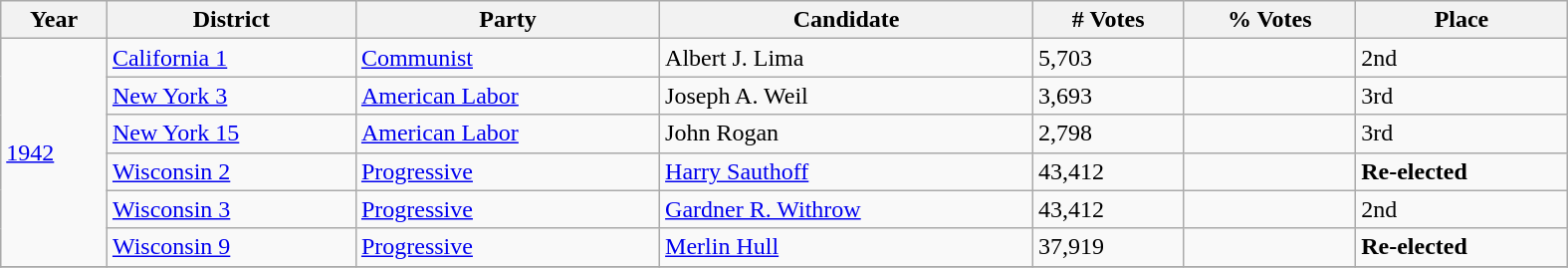<table class="wikitable sortable collapsible collapsed" style="width:1050px">
<tr>
<th>Year</th>
<th>District</th>
<th>Party</th>
<th>Candidate</th>
<th># Votes</th>
<th>% Votes</th>
<th>Place</th>
</tr>
<tr>
<td rowspan="6"><a href='#'>1942</a></td>
<td><a href='#'>California 1</a></td>
<td><a href='#'>Communist</a></td>
<td>Albert J. Lima</td>
<td>5,703</td>
<td></td>
<td>2nd</td>
</tr>
<tr>
<td><a href='#'>New York 3</a></td>
<td><a href='#'>American Labor</a></td>
<td>Joseph A. Weil</td>
<td>3,693</td>
<td></td>
<td>3rd</td>
</tr>
<tr>
<td><a href='#'>New York 15</a></td>
<td><a href='#'>American Labor</a></td>
<td>John Rogan</td>
<td>2,798</td>
<td></td>
<td>3rd</td>
</tr>
<tr>
<td><a href='#'>Wisconsin 2</a></td>
<td><a href='#'>Progressive</a></td>
<td><a href='#'>Harry Sauthoff</a></td>
<td>43,412</td>
<td></td>
<td><strong>Re-elected</strong></td>
</tr>
<tr>
<td><a href='#'>Wisconsin 3</a></td>
<td><a href='#'>Progressive</a></td>
<td><a href='#'>Gardner R. Withrow</a></td>
<td>43,412</td>
<td></td>
<td>2nd</td>
</tr>
<tr>
<td><a href='#'>Wisconsin 9</a></td>
<td><a href='#'>Progressive</a></td>
<td><a href='#'>Merlin Hull</a></td>
<td>37,919</td>
<td></td>
<td><strong>Re-elected</strong></td>
</tr>
<tr>
</tr>
</table>
